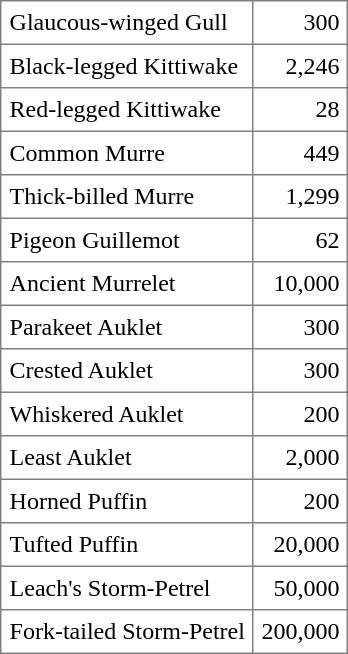<table style="border-collapse:collapse; margin-left:10%" border="1" cellpadding="5">
<tr>
<td>Glaucous-winged Gull</td>
<td align="right">300</td>
</tr>
<tr>
<td>Black-legged Kittiwake</td>
<td align="right">2,246</td>
</tr>
<tr>
<td>Red-legged Kittiwake</td>
<td align="right">28</td>
</tr>
<tr>
<td>Common Murre</td>
<td align="right">449</td>
</tr>
<tr>
<td>Thick-billed Murre</td>
<td align="right">1,299</td>
</tr>
<tr>
<td>Pigeon Guillemot</td>
<td align="right">62</td>
</tr>
<tr>
<td>Ancient Murrelet</td>
<td align="right">10,000</td>
</tr>
<tr>
<td>Parakeet Auklet</td>
<td align="right">300</td>
</tr>
<tr>
<td>Crested Auklet</td>
<td align="right">300</td>
</tr>
<tr>
<td>Whiskered Auklet</td>
<td align="right">200</td>
</tr>
<tr>
<td>Least Auklet</td>
<td align="right">2,000</td>
</tr>
<tr>
<td>Horned Puffin</td>
<td align="right">200</td>
</tr>
<tr>
<td>Tufted Puffin</td>
<td align="right">20,000</td>
</tr>
<tr>
<td>Leach's Storm-Petrel</td>
<td align="right">50,000</td>
</tr>
<tr>
<td>Fork-tailed Storm-Petrel</td>
<td align="right">200,000</td>
</tr>
</table>
